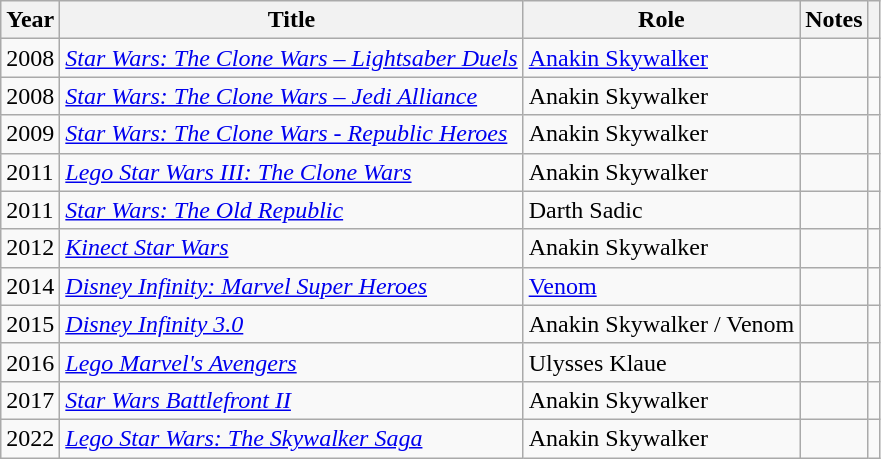<table class="wikitable sortable">
<tr>
<th>Year</th>
<th>Title</th>
<th>Role</th>
<th class="unsortable">Notes</th>
<th class="unsortable"></th>
</tr>
<tr>
<td>2008</td>
<td><em><a href='#'>Star Wars: The Clone Wars – Lightsaber Duels</a></em></td>
<td><a href='#'>Anakin Skywalker</a></td>
<td></td>
<td></td>
</tr>
<tr>
<td>2008</td>
<td><em><a href='#'>Star Wars: The Clone Wars – Jedi Alliance</a></em></td>
<td>Anakin Skywalker</td>
<td></td>
<td></td>
</tr>
<tr>
<td>2009</td>
<td><em><a href='#'>Star Wars: The Clone Wars - Republic Heroes</a></em></td>
<td>Anakin Skywalker</td>
<td></td>
<td></td>
</tr>
<tr>
<td>2011</td>
<td><em><a href='#'>Lego Star Wars III: The Clone Wars</a></em></td>
<td>Anakin Skywalker</td>
<td></td>
<td></td>
</tr>
<tr>
<td>2011</td>
<td><em><a href='#'>Star Wars: The Old Republic</a></em></td>
<td>Darth Sadic</td>
<td></td>
<td></td>
</tr>
<tr>
<td>2012</td>
<td><em><a href='#'>Kinect Star Wars</a></em></td>
<td>Anakin Skywalker</td>
<td></td>
<td></td>
</tr>
<tr>
<td>2014</td>
<td><em><a href='#'>Disney Infinity: Marvel Super Heroes</a></em></td>
<td><a href='#'>Venom</a></td>
<td></td>
<td></td>
</tr>
<tr>
<td>2015</td>
<td><em><a href='#'>Disney Infinity 3.0</a></em></td>
<td>Anakin Skywalker / Venom</td>
<td></td>
<td></td>
</tr>
<tr>
<td>2016</td>
<td><em><a href='#'>Lego Marvel's Avengers</a></em></td>
<td>Ulysses Klaue</td>
<td></td>
<td></td>
</tr>
<tr>
<td>2017</td>
<td><em><a href='#'>Star Wars Battlefront II</a></em></td>
<td>Anakin Skywalker</td>
<td></td>
<td></td>
</tr>
<tr>
<td>2022</td>
<td><em><a href='#'>Lego Star Wars: The Skywalker Saga</a></em></td>
<td>Anakin Skywalker</td>
<td></td>
<td></td>
</tr>
</table>
